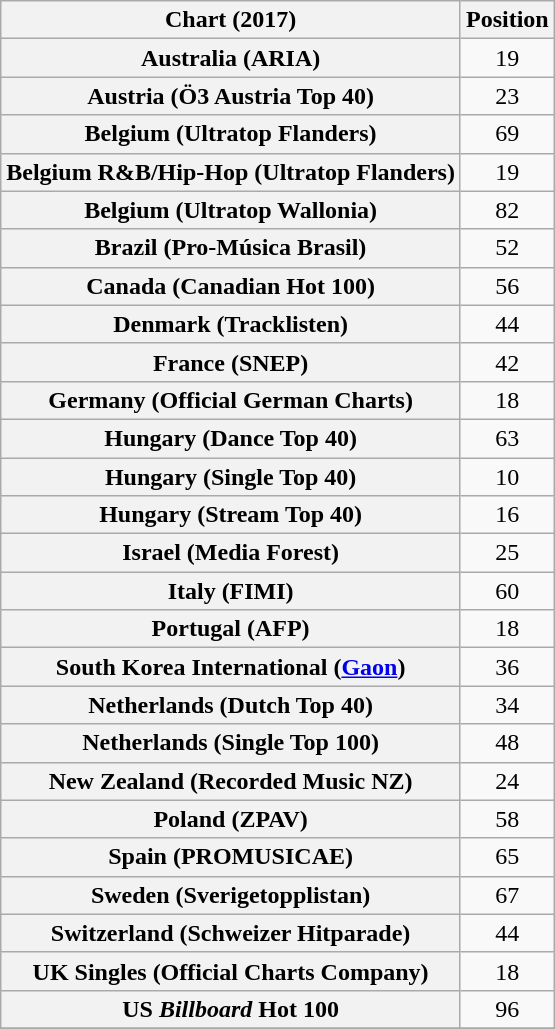<table class="wikitable sortable plainrowheaders" style="text-align:center">
<tr>
<th scope="col">Chart (2017)</th>
<th scope="col">Position</th>
</tr>
<tr>
<th scope="row">Australia (ARIA)</th>
<td>19</td>
</tr>
<tr>
<th scope="row">Austria (Ö3 Austria Top 40)</th>
<td>23</td>
</tr>
<tr>
<th scope="row">Belgium (Ultratop Flanders)</th>
<td>69</td>
</tr>
<tr>
<th scope="row">Belgium R&B/Hip-Hop (Ultratop Flanders)</th>
<td>19</td>
</tr>
<tr>
<th scope="row">Belgium (Ultratop Wallonia)</th>
<td>82</td>
</tr>
<tr>
<th scope="row">Brazil (Pro-Música Brasil)</th>
<td>52</td>
</tr>
<tr>
<th scope="row">Canada (Canadian Hot 100)</th>
<td>56</td>
</tr>
<tr>
<th scope="row">Denmark (Tracklisten)</th>
<td>44</td>
</tr>
<tr>
<th scope="row">France (SNEP)</th>
<td>42</td>
</tr>
<tr>
<th scope="row">Germany (Official German Charts)</th>
<td>18</td>
</tr>
<tr>
<th scope="row">Hungary (Dance Top 40)</th>
<td>63</td>
</tr>
<tr>
<th scope="row">Hungary (Single Top 40)</th>
<td>10</td>
</tr>
<tr>
<th scope="row">Hungary (Stream Top 40)</th>
<td>16</td>
</tr>
<tr>
<th scope="row">Israel (Media Forest)</th>
<td>25</td>
</tr>
<tr>
<th scope="row">Italy (FIMI)</th>
<td>60</td>
</tr>
<tr>
<th scope="row">Portugal (AFP)</th>
<td>18</td>
</tr>
<tr>
<th scope="row">South Korea International (<a href='#'>Gaon</a>)</th>
<td>36</td>
</tr>
<tr>
<th scope="row">Netherlands (Dutch Top 40)</th>
<td>34</td>
</tr>
<tr>
<th scope="row">Netherlands (Single Top 100)</th>
<td>48</td>
</tr>
<tr>
<th scope="row">New Zealand (Recorded Music NZ)</th>
<td>24</td>
</tr>
<tr>
<th scope="row">Poland (ZPAV)</th>
<td>58</td>
</tr>
<tr>
<th scope="row">Spain (PROMUSICAE)</th>
<td>65</td>
</tr>
<tr>
<th scope="row">Sweden (Sverigetopplistan)</th>
<td>67</td>
</tr>
<tr>
<th scope="row">Switzerland (Schweizer Hitparade)</th>
<td>44</td>
</tr>
<tr>
<th scope="row">UK Singles (Official Charts Company)</th>
<td>18</td>
</tr>
<tr>
<th scope="row">US <em>Billboard</em> Hot 100</th>
<td>96</td>
</tr>
<tr>
</tr>
</table>
